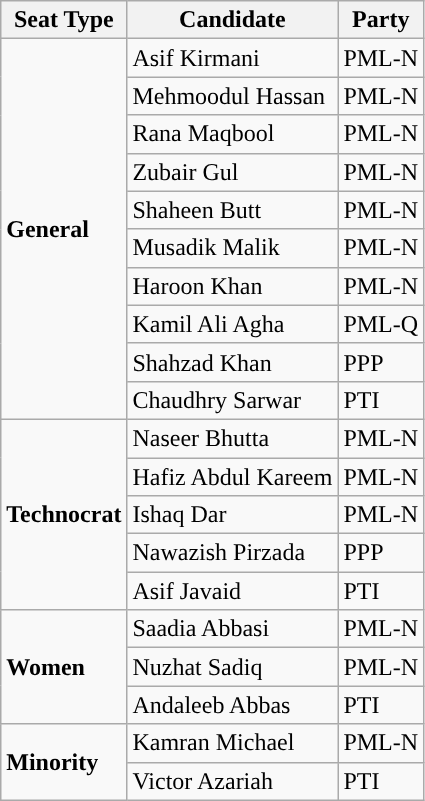<table class="wikitable">
<tr>
<th>Seat Type</th>
<th>Candidate</th>
<th>Party</th>
</tr>
<tr>
<td rowspan="10"><strong>General</strong></td>
<td style="background:">Asif Kirmani</td>
<td style="background:">PML-N</td>
</tr>
<tr>
<td style="background:">Mehmoodul Hassan</td>
<td style="background:">PML-N</td>
</tr>
<tr>
<td style="background:">Rana Maqbool</td>
<td style="background:">PML-N</td>
</tr>
<tr>
<td style="background:">Zubair Gul</td>
<td style="background:">PML-N</td>
</tr>
<tr>
<td style="background:">Shaheen Butt</td>
<td style="background:">PML-N</td>
</tr>
<tr>
<td style="background:">Musadik Malik</td>
<td style="background:">PML-N</td>
</tr>
<tr>
<td style="background:">Haroon Khan</td>
<td style="background:">PML-N</td>
</tr>
<tr>
<td style="background:">Kamil Ali Agha</td>
<td style="background:">PML-Q</td>
</tr>
<tr>
<td style="background:">Shahzad Khan</td>
<td style="background:">PPP</td>
</tr>
<tr>
<td style="background:">Chaudhry Sarwar</td>
<td style="background:">PTI</td>
</tr>
<tr>
<td rowspan="5"><strong>Technocrat</strong></td>
<td style="background:">Naseer Bhutta</td>
<td style="background:">PML-N</td>
</tr>
<tr>
<td style="background:">Hafiz Abdul Kareem</td>
<td style="background:">PML-N</td>
</tr>
<tr>
<td style="background:">Ishaq Dar</td>
<td style="background:">PML-N</td>
</tr>
<tr>
<td style="background:">Nawazish Pirzada</td>
<td style="background:">PPP</td>
</tr>
<tr>
<td style="background:">Asif Javaid</td>
<td style="background:">PTI</td>
</tr>
<tr>
<td rowspan="3"><strong>Women</strong></td>
<td style="background:">Saadia Abbasi</td>
<td style="background:">PML-N</td>
</tr>
<tr>
<td style="background:">Nuzhat Sadiq</td>
<td style="background:">PML-N</td>
</tr>
<tr>
<td style="background:">Andaleeb Abbas</td>
<td style="background:">PTI</td>
</tr>
<tr>
<td rowspan="2"><strong>Minority</strong></td>
<td style="background:">Kamran Michael</td>
<td style="background:">PML-N</td>
</tr>
<tr>
<td style="background:">Victor Azariah</td>
<td style="background:">PTI</td>
</tr>
</table>
